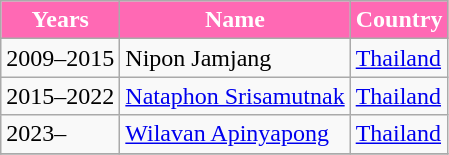<table class="wikitable">
<tr>
<th style="color:#FFFFFF; background:#FF69B4;">Years</th>
<th style="color:#FFFFFF; background:#FF69B4;">Name</th>
<th style="color:#FFFFFF; background:#FF69B4;">Country</th>
</tr>
<tr style="text-align:left;">
<td>2009–2015</td>
<td>Nipon Jamjang</td>
<td> <a href='#'>Thailand</a></td>
</tr>
<tr style="text-align:left;">
<td>2015–2022</td>
<td><a href='#'>Nataphon Srisamutnak</a></td>
<td> <a href='#'>Thailand</a></td>
</tr>
<tr style="text-align:left;">
<td>2023–</td>
<td><a href='#'>Wilavan Apinyapong</a></td>
<td> <a href='#'>Thailand</a></td>
</tr>
<tr>
</tr>
</table>
